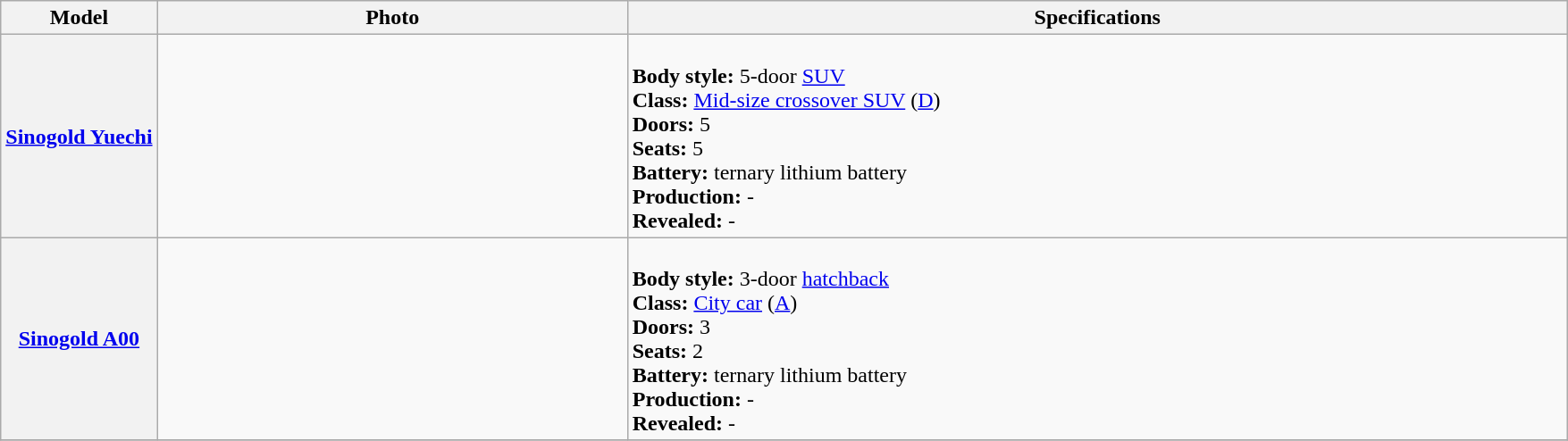<table class="wikitable">
<tr>
<th width=10%>Model</th>
<th width=30%>Photo</th>
<th width=100%>Specifications</th>
</tr>
<tr>
<th><a href='#'>Sinogold Yuechi</a></th>
<td></td>
<td><br><strong>Body style:</strong> 5-door <a href='#'>SUV</a><br><strong>Class:</strong> <a href='#'>Mid-size crossover SUV</a> (<a href='#'>D</a>)<br><strong>Doors:</strong> 5<br><strong>Seats:</strong> 5<br><strong>Battery:</strong> ternary lithium battery<br><strong>Production:</strong> -<br><strong>Revealed:</strong> -</td>
</tr>
<tr>
<th><a href='#'>Sinogold A00</a></th>
<td></td>
<td><br><strong>Body style:</strong> 3-door <a href='#'>hatchback</a><br><strong>Class:</strong> <a href='#'>City car</a> (<a href='#'>A</a>)<br><strong>Doors:</strong> 3<br><strong>Seats:</strong> 2<br><strong>Battery:</strong> ternary lithium battery<br><strong>Production:</strong> -<br><strong>Revealed:</strong> -</td>
</tr>
<tr>
</tr>
</table>
